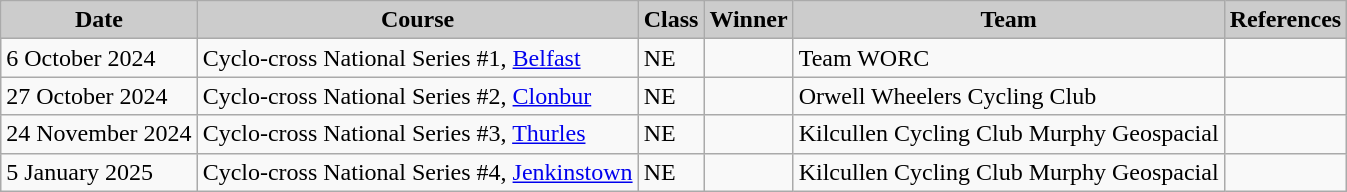<table class="wikitable sortable alternance ">
<tr>
<th scope="col" style="background-color:#CCCCCC;">Date</th>
<th scope="col" style="background-color:#CCCCCC;">Course</th>
<th scope="col" style="background-color:#CCCCCC;">Class</th>
<th scope="col" style="background-color:#CCCCCC;">Winner</th>
<th scope="col" style="background-color:#CCCCCC;">Team</th>
<th scope="col" style="background-color:#CCCCCC;">References</th>
</tr>
<tr>
<td>6 October 2024</td>
<td> Cyclo-cross National Series #1, <a href='#'>Belfast</a></td>
<td>NE</td>
<td></td>
<td>Team WORC</td>
<td></td>
</tr>
<tr>
<td>27 October 2024</td>
<td> Cyclo-cross National Series #2, <a href='#'>Clonbur</a></td>
<td>NE</td>
<td></td>
<td>Orwell Wheelers Cycling Club</td>
<td></td>
</tr>
<tr>
<td>24 November 2024</td>
<td> Cyclo-cross National Series #3, <a href='#'>Thurles</a></td>
<td>NE</td>
<td></td>
<td>Kilcullen Cycling Club Murphy Geospacial</td>
<td></td>
</tr>
<tr>
<td>5 January 2025</td>
<td> Cyclo-cross National Series #4, <a href='#'>Jenkinstown</a></td>
<td>NE</td>
<td></td>
<td>Kilcullen Cycling Club Murphy Geospacial</td>
<td></td>
</tr>
</table>
